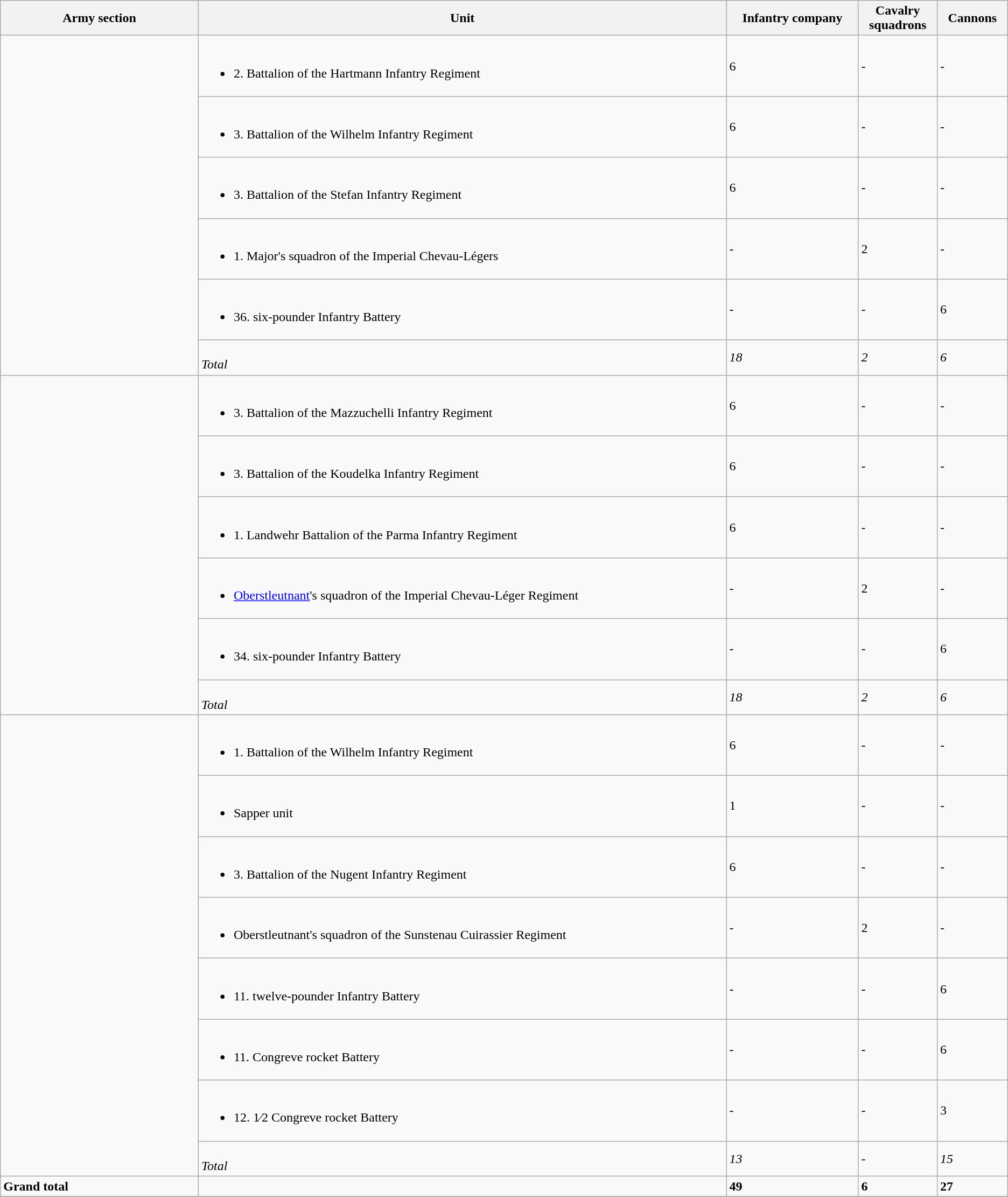<table class="wikitable">
<tr>
<th width=15%>Army section</th>
<th width=40%>Unit</th>
<th width=10%>Infantry company</th>
<th width=5%>Cavalry squadrons</th>
<th width=5%>Cannons</th>
</tr>
<tr>
<td rowspan="6"><br></td>
<td><br><ul><li>2. Battalion of the Hartmann Infantry Regiment</li></ul></td>
<td>6</td>
<td>-</td>
<td>-</td>
</tr>
<tr>
<td><br><ul><li>3. Battalion of the Wilhelm Infantry Regiment</li></ul></td>
<td>6</td>
<td>-</td>
<td>-</td>
</tr>
<tr>
<td><br><ul><li>3. Battalion of the Stefan Infantry Regiment</li></ul></td>
<td>6</td>
<td>-</td>
<td>-</td>
</tr>
<tr>
<td><br><ul><li>1. Major's squadron of the Imperial Chevau-Légers</li></ul></td>
<td>-</td>
<td>2</td>
<td>-</td>
</tr>
<tr>
<td><br><ul><li>36. six-pounder Infantry Battery</li></ul></td>
<td>-</td>
<td>-</td>
<td>6</td>
</tr>
<tr>
<td><br><em>Total</em></td>
<td><em>18</em></td>
<td><em>2</em></td>
<td><em>6</em></td>
</tr>
<tr>
<td rowspan="6"><br></td>
<td><br><ul><li>3. Battalion of the Mazzuchelli Infantry Regiment</li></ul></td>
<td>6</td>
<td>-</td>
<td>-</td>
</tr>
<tr>
<td><br><ul><li>3. Battalion of the Koudelka Infantry Regiment</li></ul></td>
<td>6</td>
<td>-</td>
<td>-</td>
</tr>
<tr>
<td><br><ul><li>1. Landwehr Battalion of the Parma Infantry Regiment</li></ul></td>
<td>6</td>
<td>-</td>
<td>-</td>
</tr>
<tr>
<td><br><ul><li><a href='#'>Oberstleutnant</a>'s squadron of the Imperial Chevau-Léger Regiment</li></ul></td>
<td>-</td>
<td>2</td>
<td>-</td>
</tr>
<tr>
<td><br><ul><li>34. six-pounder Infantry Battery</li></ul></td>
<td>-</td>
<td>-</td>
<td>6</td>
</tr>
<tr>
<td><br><em>Total</em></td>
<td><em>18</em></td>
<td><em>2</em></td>
<td><em>6</em></td>
</tr>
<tr>
<td rowspan="8"><br></td>
<td><br><ul><li>1. Battalion of the Wilhelm Infantry Regiment</li></ul></td>
<td>6</td>
<td>-</td>
<td>-</td>
</tr>
<tr>
<td><br><ul><li>Sapper unit</li></ul></td>
<td>1</td>
<td>-</td>
<td>-</td>
</tr>
<tr>
<td><br><ul><li>3. Battalion of the Nugent Infantry Regiment</li></ul></td>
<td>6</td>
<td>-</td>
<td>-</td>
</tr>
<tr>
<td><br><ul><li>Oberstleutnant's squadron of the Sunstenau Cuirassier Regiment</li></ul></td>
<td>-</td>
<td>2</td>
<td>-</td>
</tr>
<tr>
<td><br><ul><li>11. twelve-pounder Infantry Battery</li></ul></td>
<td>-</td>
<td>-</td>
<td>6</td>
</tr>
<tr>
<td><br><ul><li>11. Congreve rocket Battery</li></ul></td>
<td>-</td>
<td>-</td>
<td>6</td>
</tr>
<tr>
<td><br><ul><li>12. 1⁄2 Congreve rocket Battery</li></ul></td>
<td>-</td>
<td>-</td>
<td>3</td>
</tr>
<tr>
<td><br><em>Total</em></td>
<td><em>13</em></td>
<td>-</td>
<td><em>15</em></td>
</tr>
<tr>
<td><strong>Grand total</strong></td>
<td></td>
<td><strong>49</strong></td>
<td><strong>6</strong></td>
<td><strong>27</strong></td>
</tr>
<tr>
</tr>
</table>
